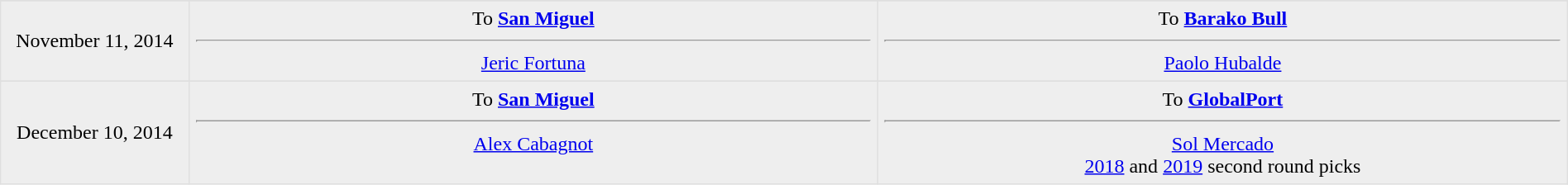<table border=1 style="border-collapse:collapse; text-align: center; width: 100%" bordercolor="#DFDFDF"  cellpadding="5">
<tr>
</tr>
<tr bgcolor="eeeeee">
<td style="width:12%">November 11, 2014<br></td>
<td style="width:44%" valign="top">To <strong><a href='#'>San Miguel</a></strong><hr><a href='#'>Jeric Fortuna</a></td>
<td style="width:44%" valign="top">To <strong><a href='#'>Barako Bull</a></strong><hr><a href='#'>Paolo Hubalde</a></td>
</tr>
<tr>
</tr>
<tr bgcolor="eeeeee">
<td style="width:12%">December 10, 2014<br></td>
<td style="width:44%" valign="top">To <strong><a href='#'>San Miguel</a></strong><hr><a href='#'>Alex Cabagnot</a></td>
<td style="width:44%" valign="top">To <strong><a href='#'>GlobalPort</a></strong><hr><a href='#'>Sol Mercado</a><br><a href='#'>2018</a> and <a href='#'>2019</a> second round picks</td>
</tr>
</table>
